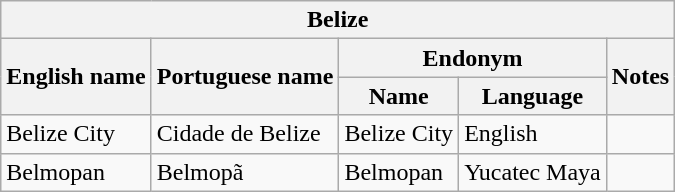<table class="wikitable sortable">
<tr>
<th colspan="5"> Belize</th>
</tr>
<tr>
<th rowspan="2">English name</th>
<th rowspan="2">Portuguese name</th>
<th colspan="2">Endonym</th>
<th rowspan="2">Notes</th>
</tr>
<tr>
<th>Name</th>
<th>Language</th>
</tr>
<tr>
<td>Belize City</td>
<td>Cidade de Belize</td>
<td>Belize City</td>
<td>English</td>
<td></td>
</tr>
<tr>
<td>Belmopan</td>
<td>Belmopã</td>
<td>Belmopan</td>
<td>Yucatec Maya</td>
<td></td>
</tr>
</table>
